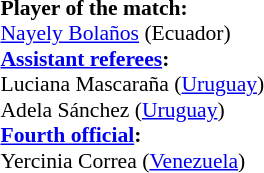<table width=100% style="font-size:90%">
<tr>
<td><br><strong>Player of the match:</strong>
<br><a href='#'>Nayely Bolaños</a> (Ecuador)<br><strong><a href='#'>Assistant referees</a>:</strong>
<br>Luciana Mascaraña (<a href='#'>Uruguay</a>)
<br>Adela Sánchez (<a href='#'>Uruguay</a>)
<br><strong><a href='#'>Fourth official</a>:</strong>
<br>Yercinia Correa (<a href='#'>Venezuela</a>)</td>
</tr>
</table>
